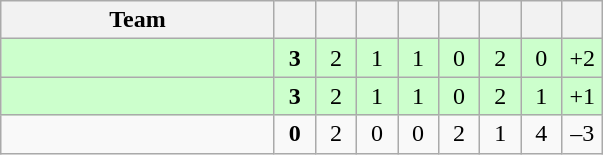<table class="wikitable" style="text-align:center">
<tr>
<th width="175">Team</th>
<th width="20"></th>
<th width="20"></th>
<th width="20"></th>
<th width="20"></th>
<th width="20"></th>
<th width="20"></th>
<th width="20"></th>
<th width="20"></th>
</tr>
<tr bgcolor=#CCFFCC>
<td align=left></td>
<td><strong>3</strong></td>
<td>2</td>
<td>1</td>
<td>1</td>
<td>0</td>
<td>2</td>
<td>0</td>
<td>+2</td>
</tr>
<tr bgcolor=#CCFFCC>
<td align=left></td>
<td><strong>3</strong></td>
<td>2</td>
<td>1</td>
<td>1</td>
<td>0</td>
<td>2</td>
<td>1</td>
<td>+1</td>
</tr>
<tr>
<td align=left></td>
<td><strong>0</strong></td>
<td>2</td>
<td>0</td>
<td>0</td>
<td>2</td>
<td>1</td>
<td>4</td>
<td>–3</td>
</tr>
</table>
